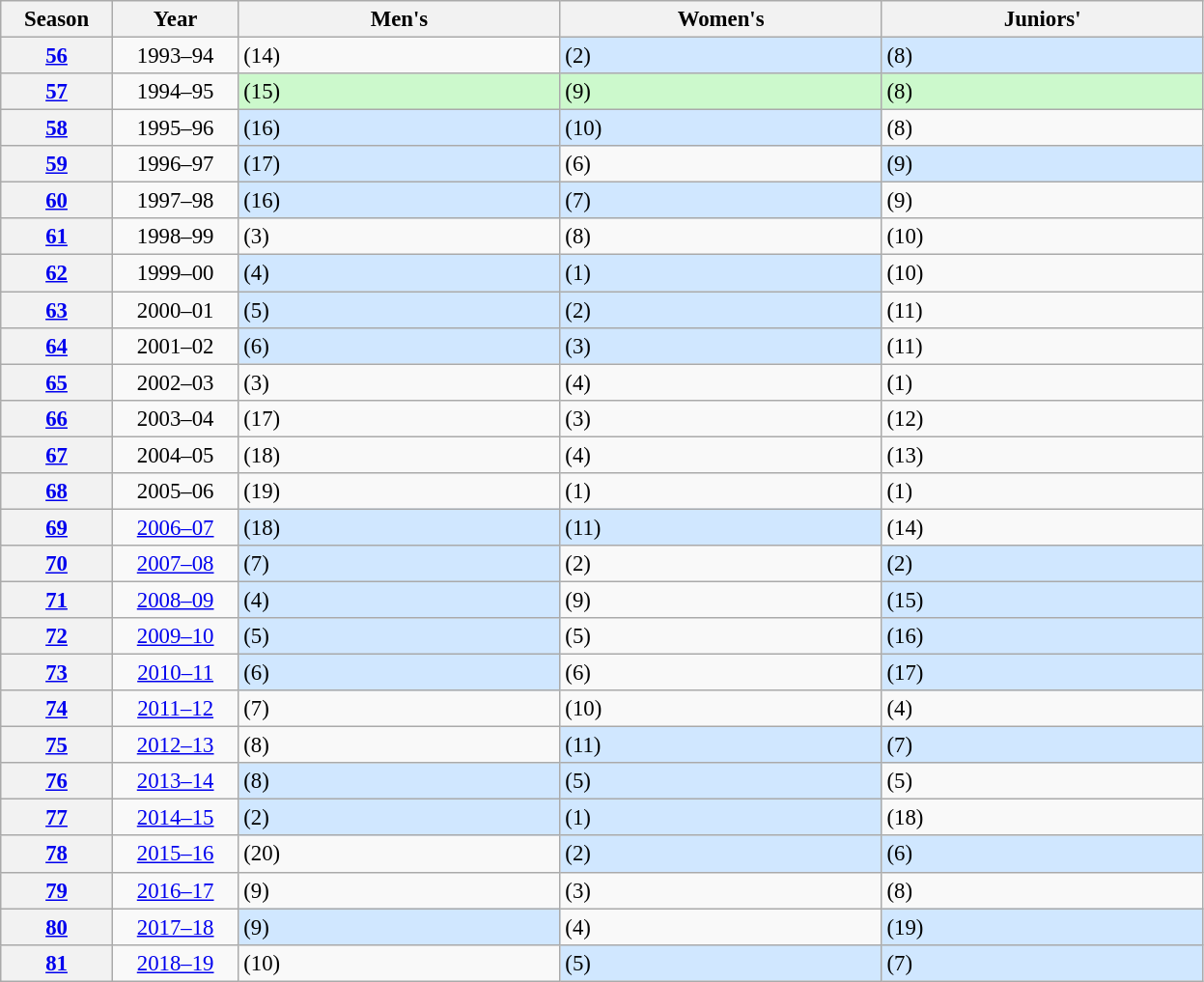<table class="wikitable plainrowheaders" style="font-size:95%;">
<tr>
<th scope="col" style="width:70px;">Season</th>
<th scope="col" style="width:80px;">Year</th>
<th scope="col" style="width:215px;">Men's</th>
<th scope="col" style="width:215px;">Women's</th>
<th scope="col" style="width:215px;">Juniors'</th>
</tr>
<tr>
<th scope="row" style="text-align:center;"><a href='#'>56</a></th>
<td align=center>1993–94</td>
<td> (14)</td>
<td bgcolor=#D0E7FF> (2)</td>
<td bgcolor=#D0E7FF> (8)</td>
</tr>
<tr>
<th scope="row" style="text-align:center;"><a href='#'>57</a></th>
<td align=center>1994–95</td>
<td bgcolor="#CCF9CC"> (15)</td>
<td bgcolor="#CCF9CC"> (9)</td>
<td bgcolor="#CCF9CC"> (8)</td>
</tr>
<tr>
<th scope="row" style="text-align:center;"><a href='#'>58</a></th>
<td align=center>1995–96</td>
<td bgcolor=#D0E7FF> (16)</td>
<td bgcolor=#D0E7FF> (10)</td>
<td> (8)</td>
</tr>
<tr>
<th scope="row" style="text-align:center;"><a href='#'>59</a></th>
<td align=center>1996–97</td>
<td bgcolor=#D0E7FF> (17)</td>
<td> (6)</td>
<td bgcolor=#D0E7FF> (9)</td>
</tr>
<tr>
<th scope="row" style="text-align:center;"><a href='#'>60</a></th>
<td align=center>1997–98</td>
<td bgcolor=#D0E7FF> (16)</td>
<td bgcolor=#D0E7FF> (7)</td>
<td> (9)</td>
</tr>
<tr>
<th scope="row" style="text-align:center;"><a href='#'>61</a></th>
<td align=center>1998–99</td>
<td> (3)</td>
<td> (8)</td>
<td> (10)</td>
</tr>
<tr>
<th scope="row" style="text-align:center;"><a href='#'>62</a></th>
<td align=center>1999–00</td>
<td bgcolor=#D0E7FF> (4)</td>
<td bgcolor=#D0E7FF> (1)</td>
<td> (10)</td>
</tr>
<tr>
<th scope="row" style="text-align:center;"><a href='#'>63</a></th>
<td align=center>2000–01</td>
<td bgcolor=#D0E7FF> (5)</td>
<td bgcolor=#D0E7FF> (2)</td>
<td> (11)</td>
</tr>
<tr>
<th scope="row" style="text-align:center;"><a href='#'>64</a></th>
<td align=center>2001–02</td>
<td bgcolor=#D0E7FF> (6)</td>
<td bgcolor=#D0E7FF> (3)</td>
<td> (11)</td>
</tr>
<tr>
<th scope="row" style="text-align:center;"><a href='#'>65</a></th>
<td align=center>2002–03</td>
<td> (3)</td>
<td> (4)</td>
<td> (1)</td>
</tr>
<tr>
<th scope="row" style="text-align:center;"><a href='#'>66</a></th>
<td align=center>2003–04</td>
<td> (17)</td>
<td> (3)</td>
<td> (12)</td>
</tr>
<tr>
<th scope="row" style="text-align:center;"><a href='#'>67</a></th>
<td align=center>2004–05</td>
<td> (18)</td>
<td> (4)</td>
<td> (13)</td>
</tr>
<tr>
<th scope="row" style="text-align:center;"><a href='#'>68</a></th>
<td align=center>2005–06</td>
<td> (19)</td>
<td> (1)</td>
<td> (1)</td>
</tr>
<tr>
<th scope="row" style="text-align:center;"><a href='#'>69</a></th>
<td align=center><a href='#'>2006–07</a></td>
<td bgcolor=#D0E7FF> (18)</td>
<td bgcolor=#D0E7FF> (11)</td>
<td> (14)</td>
</tr>
<tr>
<th scope="row" style="text-align:center;"><a href='#'>70</a></th>
<td align=center><a href='#'>2007–08</a></td>
<td bgcolor=#D0E7FF> (7)</td>
<td> (2)</td>
<td bgcolor=#D0E7FF> (2)</td>
</tr>
<tr>
<th scope="row" style="text-align:center;"><a href='#'>71</a></th>
<td align=center><a href='#'>2008–09</a></td>
<td bgcolor=#D0E7FF> (4)</td>
<td> (9)</td>
<td bgcolor=#D0E7FF> (15)</td>
</tr>
<tr>
<th scope="row" style="text-align:center;"><a href='#'>72</a></th>
<td align=center><a href='#'>2009–10</a></td>
<td bgcolor=#D0E7FF> (5)</td>
<td> (5)</td>
<td bgcolor=#D0E7FF> (16)</td>
</tr>
<tr>
<th scope="row" style="text-align:center;"><a href='#'>73</a></th>
<td align=center><a href='#'>2010–11</a></td>
<td bgcolor=#D0E7FF> (6)</td>
<td> (6)</td>
<td bgcolor=#D0E7FF> (17)</td>
</tr>
<tr>
<th scope="row" style="text-align:center;"><a href='#'>74</a></th>
<td align=center><a href='#'>2011–12</a></td>
<td> (7)</td>
<td> (10)</td>
<td> (4)</td>
</tr>
<tr>
<th scope="row" style="text-align:center;"><a href='#'>75</a></th>
<td align=center><a href='#'>2012–13</a></td>
<td> (8)</td>
<td bgcolor=#D0E7FF> (11)</td>
<td bgcolor=#D0E7FF> (7)</td>
</tr>
<tr>
<th scope="row" style="text-align:center;"><a href='#'>76</a></th>
<td align=center><a href='#'>2013–14</a></td>
<td bgcolor=#D0E7FF> (8)</td>
<td bgcolor=#D0E7FF> (5)</td>
<td> (5)</td>
</tr>
<tr>
<th scope="row" style="text-align:center;"><a href='#'>77</a></th>
<td align=center><a href='#'>2014–15</a></td>
<td bgcolor=#D0E7FF> (2)</td>
<td bgcolor=#D0E7FF> (1)</td>
<td> (18)</td>
</tr>
<tr>
<th scope="row" style="text-align:center;"><a href='#'>78</a></th>
<td align=center><a href='#'>2015–16</a></td>
<td> (20)</td>
<td bgcolor=#D0E7FF> (2)</td>
<td bgcolor=#D0E7FF> (6)</td>
</tr>
<tr>
<th scope="row" style="text-align:center;"><a href='#'>79</a></th>
<td align=center><a href='#'>2016–17</a></td>
<td> (9)</td>
<td> (3)</td>
<td> (8)</td>
</tr>
<tr>
<th scope="row" style="text-align:center;"><a href='#'>80</a></th>
<td align=center><a href='#'>2017–18</a></td>
<td bgcolor=#D0E7FF> (9)</td>
<td> (4)</td>
<td bgcolor=#D0E7FF> (19)</td>
</tr>
<tr>
<th scope="row" style="text-align:center;"><a href='#'>81</a></th>
<td align=center><a href='#'>2018–19</a></td>
<td> (10)</td>
<td bgcolor=#D0E7FF> (5)</td>
<td bgcolor=#D0E7FF> (7)</td>
</tr>
</table>
